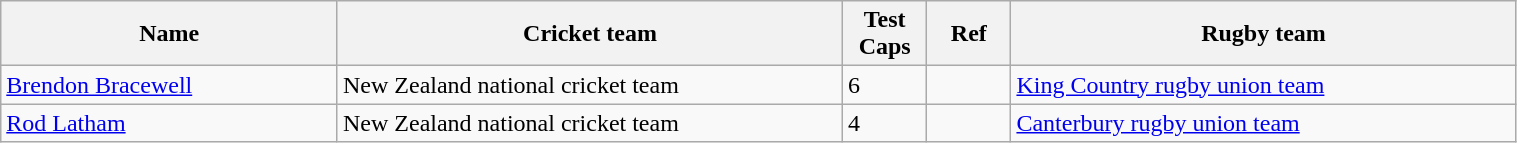<table class=wikitable width=80%>
<tr>
<th width=20%>Name</th>
<th width=30%>Cricket team</th>
<th width=5%>Test Caps</th>
<th width=5%>Ref</th>
<th width=30%>Rugby team</th>
</tr>
<tr>
<td><a href='#'>Brendon Bracewell</a></td>
<td>New Zealand national cricket team</td>
<td>6</td>
<td></td>
<td><a href='#'>King Country rugby union team</a></td>
</tr>
<tr>
<td><a href='#'>Rod Latham</a></td>
<td>New Zealand national cricket team</td>
<td>4</td>
<td></td>
<td><a href='#'>Canterbury rugby union team</a></td>
</tr>
</table>
